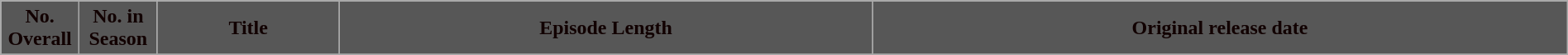<table class="wikitable plainrowheaders" width="100%" style="margin-right: 0;">
<tr>
<th width="5%" style="background-color: #575757; color:#100;">No. Overall</th>
<th width="5%" style="background-color: #575757; color:#100;">No. in Season</th>
<th style="background-color: #575757; color:#100;">Title</th>
<th style="background-color: #575757; color:#100;">Episode Length</th>
<th style="background-color: #575757; color:#100;">Original release date</th>
</tr>
<tr>
</tr>
</table>
